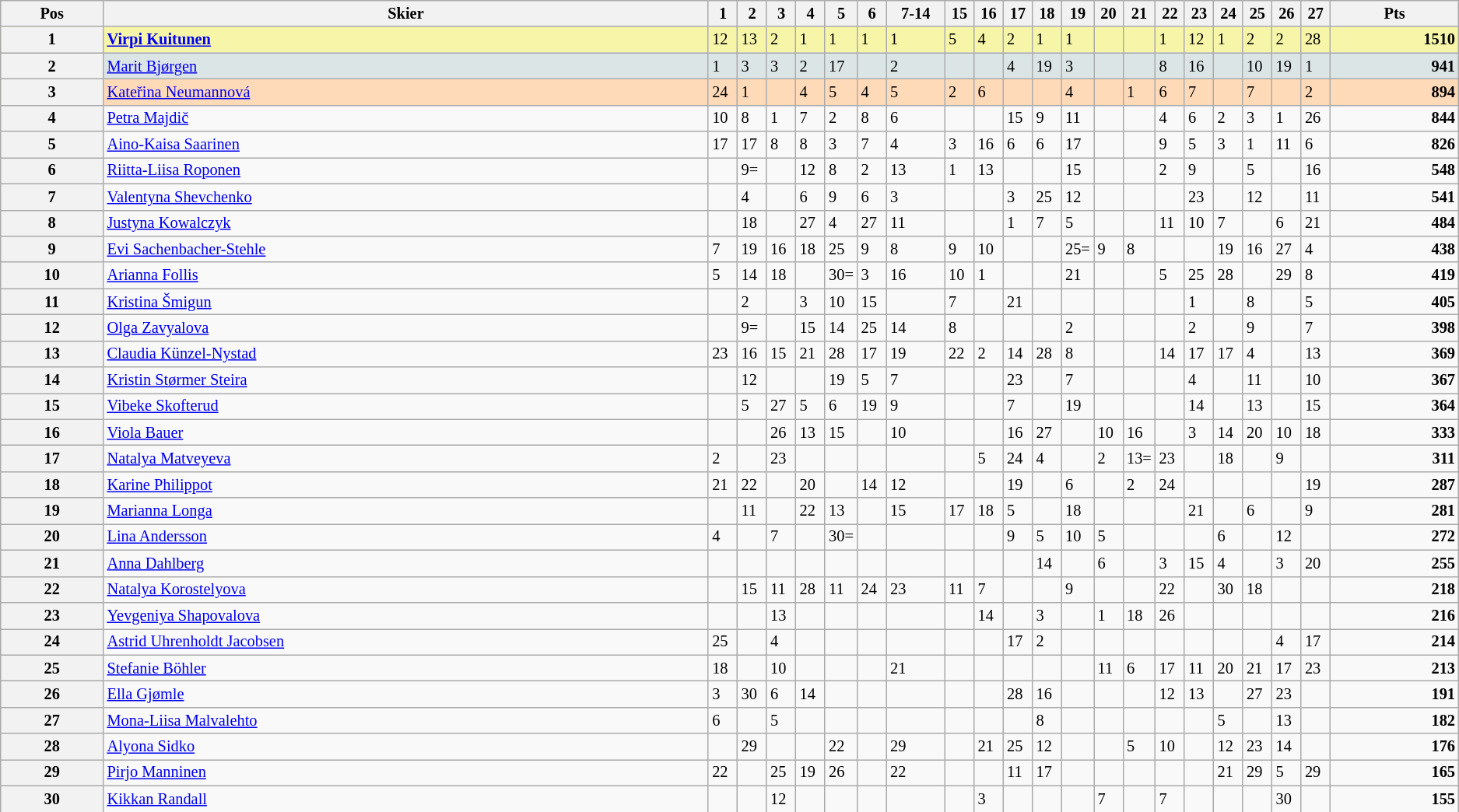<table class="wikitable" style="font-size: 85%">
<tr valign="top">
<th valign="middle">Pos</th>
<th valign="middle">Skier</th>
<th width="2%">1</th>
<th width="2%">2</th>
<th width="2%">3</th>
<th width="2%">4</th>
<th width="2%">5</th>
<th width="2%">6</th>
<th width="4%">7-14</th>
<th width="2%">15</th>
<th width="2%">16</th>
<th width="2%">17</th>
<th width="2%">18</th>
<th width="2%">19</th>
<th width="2%">20</th>
<th width="2%">21</th>
<th width="2%">22</th>
<th width="2%">23</th>
<th width="2%">24</th>
<th width="2%">25</th>
<th width="2%">26</th>
<th width="2%">27</th>
<th valign="middle">Pts</th>
</tr>
<tr bgcolor="#F7F6A8">
<th>1</th>
<td> <strong><a href='#'>Virpi Kuitunen</a></strong></td>
<td>12</td>
<td>13</td>
<td>2</td>
<td>1</td>
<td>1</td>
<td>1</td>
<td>1</td>
<td>5</td>
<td>4</td>
<td>2</td>
<td>1</td>
<td>1</td>
<td></td>
<td></td>
<td>1</td>
<td>12</td>
<td>1</td>
<td>2</td>
<td>2</td>
<td>28</td>
<td align="right"><strong>1510</strong></td>
</tr>
<tr bgcolor="#DCE5E5">
<th>2</th>
<td> <a href='#'>Marit Bjørgen</a></td>
<td>1</td>
<td>3</td>
<td>3</td>
<td>2</td>
<td>17</td>
<td></td>
<td>2</td>
<td></td>
<td></td>
<td>4</td>
<td>19</td>
<td>3</td>
<td></td>
<td></td>
<td>8</td>
<td>16</td>
<td></td>
<td>10</td>
<td>19</td>
<td>1</td>
<td align="right"><strong>941</strong></td>
</tr>
<tr bgcolor="#FFDAB9">
<th>3</th>
<td> <a href='#'>Kateřina Neumannová</a></td>
<td>24</td>
<td>1</td>
<td></td>
<td>4</td>
<td>5</td>
<td>4</td>
<td>5</td>
<td>2</td>
<td>6</td>
<td></td>
<td></td>
<td>4</td>
<td></td>
<td>1</td>
<td>6</td>
<td>7</td>
<td></td>
<td>7</td>
<td></td>
<td>2</td>
<td align="right"><strong>894</strong></td>
</tr>
<tr>
<th>4</th>
<td> <a href='#'>Petra Majdič</a></td>
<td>10</td>
<td>8</td>
<td>1</td>
<td>7</td>
<td>2</td>
<td>8</td>
<td>6</td>
<td></td>
<td></td>
<td>15</td>
<td>9</td>
<td>11</td>
<td></td>
<td></td>
<td>4</td>
<td>6</td>
<td>2</td>
<td>3</td>
<td>1</td>
<td>26</td>
<td align="right"><strong>844</strong></td>
</tr>
<tr>
<th>5</th>
<td> <a href='#'>Aino-Kaisa Saarinen</a></td>
<td>17</td>
<td>17</td>
<td>8</td>
<td>8</td>
<td>3</td>
<td>7</td>
<td>4</td>
<td>3</td>
<td>16</td>
<td>6</td>
<td>6</td>
<td>17</td>
<td></td>
<td></td>
<td>9</td>
<td>5</td>
<td>3</td>
<td>1</td>
<td>11</td>
<td>6</td>
<td align="right"><strong>826</strong></td>
</tr>
<tr>
<th>6</th>
<td> <a href='#'>Riitta-Liisa Roponen</a></td>
<td></td>
<td>9=</td>
<td></td>
<td>12</td>
<td>8</td>
<td>2</td>
<td>13</td>
<td>1</td>
<td>13</td>
<td></td>
<td></td>
<td>15</td>
<td></td>
<td></td>
<td>2</td>
<td>9</td>
<td></td>
<td>5</td>
<td></td>
<td>16</td>
<td align="right"><strong>548</strong></td>
</tr>
<tr>
<th>7</th>
<td> <a href='#'>Valentyna Shevchenko</a></td>
<td></td>
<td>4</td>
<td></td>
<td>6</td>
<td>9</td>
<td>6</td>
<td>3</td>
<td></td>
<td></td>
<td>3</td>
<td>25</td>
<td>12</td>
<td></td>
<td></td>
<td></td>
<td>23</td>
<td></td>
<td>12</td>
<td></td>
<td>11</td>
<td align="right"><strong>541</strong></td>
</tr>
<tr>
<th>8</th>
<td> <a href='#'>Justyna Kowalczyk</a></td>
<td></td>
<td>18</td>
<td></td>
<td>27</td>
<td>4</td>
<td>27</td>
<td>11</td>
<td></td>
<td></td>
<td>1</td>
<td>7</td>
<td>5</td>
<td></td>
<td></td>
<td>11</td>
<td>10</td>
<td>7</td>
<td></td>
<td>6</td>
<td>21</td>
<td align="right"><strong>484</strong></td>
</tr>
<tr>
<th>9</th>
<td> <a href='#'>Evi Sachenbacher-Stehle</a></td>
<td>7</td>
<td>19</td>
<td>16</td>
<td>18</td>
<td>25</td>
<td>9</td>
<td>8</td>
<td>9</td>
<td>10</td>
<td></td>
<td></td>
<td>25=</td>
<td>9</td>
<td>8</td>
<td></td>
<td></td>
<td>19</td>
<td>16</td>
<td>27</td>
<td>4</td>
<td align="right"><strong>438</strong></td>
</tr>
<tr>
<th>10</th>
<td> <a href='#'>Arianna Follis</a></td>
<td>5</td>
<td>14</td>
<td>18</td>
<td></td>
<td>30=</td>
<td>3</td>
<td>16</td>
<td>10</td>
<td>1</td>
<td></td>
<td></td>
<td>21</td>
<td></td>
<td></td>
<td>5</td>
<td>25</td>
<td>28</td>
<td></td>
<td>29</td>
<td>8</td>
<td align="right"><strong>419</strong></td>
</tr>
<tr>
<th>11</th>
<td> <a href='#'>Kristina Šmigun</a></td>
<td></td>
<td>2</td>
<td></td>
<td>3</td>
<td>10</td>
<td>15</td>
<td></td>
<td>7</td>
<td></td>
<td>21</td>
<td></td>
<td></td>
<td></td>
<td></td>
<td></td>
<td>1</td>
<td></td>
<td>8</td>
<td></td>
<td>5</td>
<td align="right"><strong>405</strong></td>
</tr>
<tr>
<th>12</th>
<td> <a href='#'>Olga Zavyalova</a></td>
<td></td>
<td>9=</td>
<td></td>
<td>15</td>
<td>14</td>
<td>25</td>
<td>14</td>
<td>8</td>
<td></td>
<td></td>
<td></td>
<td>2</td>
<td></td>
<td></td>
<td></td>
<td>2</td>
<td></td>
<td>9</td>
<td></td>
<td>7</td>
<td align="right"><strong>398</strong></td>
</tr>
<tr>
<th>13</th>
<td> <a href='#'>Claudia Künzel-Nystad</a></td>
<td>23</td>
<td>16</td>
<td>15</td>
<td>21</td>
<td>28</td>
<td>17</td>
<td>19</td>
<td>22</td>
<td>2</td>
<td>14</td>
<td>28</td>
<td>8</td>
<td></td>
<td></td>
<td>14</td>
<td>17</td>
<td>17</td>
<td>4</td>
<td></td>
<td>13</td>
<td align="right"><strong>369</strong></td>
</tr>
<tr>
<th>14</th>
<td> <a href='#'>Kristin Størmer Steira</a></td>
<td></td>
<td>12</td>
<td></td>
<td></td>
<td>19</td>
<td>5</td>
<td>7</td>
<td></td>
<td></td>
<td>23</td>
<td></td>
<td>7</td>
<td></td>
<td></td>
<td></td>
<td>4</td>
<td></td>
<td>11</td>
<td></td>
<td>10</td>
<td align="right"><strong>367</strong></td>
</tr>
<tr>
<th>15</th>
<td> <a href='#'>Vibeke Skofterud</a></td>
<td></td>
<td>5</td>
<td>27</td>
<td>5</td>
<td>6</td>
<td>19</td>
<td>9</td>
<td></td>
<td></td>
<td>7</td>
<td></td>
<td>19</td>
<td></td>
<td></td>
<td></td>
<td>14</td>
<td></td>
<td>13</td>
<td></td>
<td>15</td>
<td align="right"><strong>364</strong></td>
</tr>
<tr>
<th>16</th>
<td> <a href='#'>Viola Bauer</a></td>
<td></td>
<td></td>
<td>26</td>
<td>13</td>
<td>15</td>
<td></td>
<td>10</td>
<td></td>
<td></td>
<td>16</td>
<td>27</td>
<td></td>
<td>10</td>
<td>16</td>
<td></td>
<td>3</td>
<td>14</td>
<td>20</td>
<td>10</td>
<td>18</td>
<td align="right"><strong>333</strong></td>
</tr>
<tr>
<th>17</th>
<td> <a href='#'>Natalya Matveyeva</a></td>
<td>2</td>
<td></td>
<td>23</td>
<td></td>
<td></td>
<td></td>
<td></td>
<td></td>
<td>5</td>
<td>24</td>
<td>4</td>
<td></td>
<td>2</td>
<td>13=</td>
<td>23</td>
<td></td>
<td>18</td>
<td></td>
<td>9</td>
<td></td>
<td align="right"><strong>311</strong></td>
</tr>
<tr>
<th>18</th>
<td> <a href='#'>Karine Philippot</a></td>
<td>21</td>
<td>22</td>
<td></td>
<td>20</td>
<td></td>
<td>14</td>
<td>12</td>
<td></td>
<td></td>
<td>19</td>
<td></td>
<td>6</td>
<td></td>
<td>2</td>
<td>24</td>
<td></td>
<td></td>
<td></td>
<td></td>
<td>19</td>
<td align="right"><strong>287</strong></td>
</tr>
<tr>
<th>19</th>
<td> <a href='#'>Marianna Longa</a></td>
<td></td>
<td>11</td>
<td></td>
<td>22</td>
<td>13</td>
<td></td>
<td>15</td>
<td>17</td>
<td>18</td>
<td>5</td>
<td></td>
<td>18</td>
<td></td>
<td></td>
<td></td>
<td>21</td>
<td></td>
<td>6</td>
<td></td>
<td>9</td>
<td align="right"><strong>281</strong></td>
</tr>
<tr>
<th>20</th>
<td> <a href='#'>Lina Andersson</a></td>
<td>4</td>
<td></td>
<td>7</td>
<td></td>
<td>30=</td>
<td></td>
<td></td>
<td></td>
<td></td>
<td>9</td>
<td>5</td>
<td>10</td>
<td>5</td>
<td></td>
<td></td>
<td></td>
<td>6</td>
<td></td>
<td>12</td>
<td></td>
<td align="right"><strong>272</strong></td>
</tr>
<tr>
<th>21</th>
<td> <a href='#'>Anna Dahlberg</a></td>
<td></td>
<td></td>
<td></td>
<td></td>
<td></td>
<td></td>
<td></td>
<td></td>
<td></td>
<td></td>
<td>14</td>
<td></td>
<td>6</td>
<td></td>
<td>3</td>
<td>15</td>
<td>4</td>
<td></td>
<td>3</td>
<td>20</td>
<td align="right"><strong>255</strong></td>
</tr>
<tr>
<th>22</th>
<td> <a href='#'>Natalya Korostelyova</a></td>
<td></td>
<td>15</td>
<td>11</td>
<td>28</td>
<td>11</td>
<td>24</td>
<td>23</td>
<td>11</td>
<td>7</td>
<td></td>
<td></td>
<td>9</td>
<td></td>
<td></td>
<td>22</td>
<td></td>
<td>30</td>
<td>18</td>
<td></td>
<td></td>
<td align="right"><strong>218</strong></td>
</tr>
<tr>
<th>23</th>
<td> <a href='#'>Yevgeniya Shapovalova</a></td>
<td></td>
<td></td>
<td>13</td>
<td></td>
<td></td>
<td></td>
<td></td>
<td></td>
<td>14</td>
<td></td>
<td>3</td>
<td></td>
<td>1</td>
<td>18</td>
<td>26</td>
<td></td>
<td></td>
<td></td>
<td></td>
<td></td>
<td align="right"><strong>216</strong></td>
</tr>
<tr>
<th>24</th>
<td> <a href='#'>Astrid Uhrenholdt Jacobsen</a></td>
<td>25</td>
<td></td>
<td>4</td>
<td></td>
<td></td>
<td></td>
<td></td>
<td></td>
<td></td>
<td>17</td>
<td>2</td>
<td></td>
<td></td>
<td></td>
<td></td>
<td></td>
<td></td>
<td></td>
<td>4</td>
<td>17</td>
<td align="right"><strong>214</strong></td>
</tr>
<tr>
<th>25</th>
<td> <a href='#'>Stefanie Böhler</a></td>
<td>18</td>
<td></td>
<td>10</td>
<td></td>
<td></td>
<td></td>
<td>21</td>
<td></td>
<td></td>
<td></td>
<td></td>
<td></td>
<td>11</td>
<td>6</td>
<td>17</td>
<td>11</td>
<td>20</td>
<td>21</td>
<td>17</td>
<td>23</td>
<td align="right"><strong>213</strong></td>
</tr>
<tr>
<th>26</th>
<td> <a href='#'>Ella Gjømle</a></td>
<td>3</td>
<td>30</td>
<td>6</td>
<td>14</td>
<td></td>
<td></td>
<td></td>
<td></td>
<td></td>
<td>28</td>
<td>16</td>
<td></td>
<td></td>
<td></td>
<td>12</td>
<td>13</td>
<td></td>
<td>27</td>
<td>23</td>
<td></td>
<td align="right"><strong>191</strong></td>
</tr>
<tr>
<th>27</th>
<td> <a href='#'>Mona-Liisa Malvalehto</a></td>
<td>6</td>
<td></td>
<td>5</td>
<td></td>
<td></td>
<td></td>
<td></td>
<td></td>
<td></td>
<td></td>
<td>8</td>
<td></td>
<td></td>
<td></td>
<td></td>
<td></td>
<td>5</td>
<td></td>
<td>13</td>
<td></td>
<td align="right"><strong>182</strong></td>
</tr>
<tr>
<th>28</th>
<td> <a href='#'>Alyona Sidko</a></td>
<td></td>
<td>29</td>
<td></td>
<td></td>
<td>22</td>
<td></td>
<td>29</td>
<td></td>
<td>21</td>
<td>25</td>
<td>12</td>
<td></td>
<td></td>
<td>5</td>
<td>10</td>
<td></td>
<td>12</td>
<td>23</td>
<td>14</td>
<td></td>
<td align="right"><strong>176</strong></td>
</tr>
<tr>
<th>29</th>
<td> <a href='#'>Pirjo Manninen</a></td>
<td>22</td>
<td></td>
<td>25</td>
<td>19</td>
<td>26</td>
<td></td>
<td>22</td>
<td></td>
<td></td>
<td>11</td>
<td>17</td>
<td></td>
<td></td>
<td></td>
<td></td>
<td></td>
<td>21</td>
<td>29</td>
<td>5</td>
<td>29</td>
<td align="right"><strong>165</strong></td>
</tr>
<tr>
<th>30</th>
<td> <a href='#'>Kikkan Randall</a></td>
<td></td>
<td></td>
<td>12</td>
<td></td>
<td></td>
<td></td>
<td></td>
<td></td>
<td>3</td>
<td></td>
<td></td>
<td></td>
<td>7</td>
<td></td>
<td>7</td>
<td></td>
<td></td>
<td></td>
<td>30</td>
<td></td>
<td align="right"><strong>155</strong></td>
</tr>
</table>
